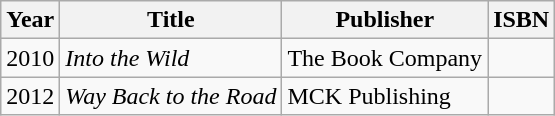<table class="wikitable sortable">
<tr>
<th>Year</th>
<th>Title</th>
<th>Publisher</th>
<th>ISBN</th>
</tr>
<tr>
<td>2010</td>
<td><em>Into the Wild</em></td>
<td>The Book Company</td>
<td></td>
</tr>
<tr>
<td>2012</td>
<td><em>Way Back to the Road</em></td>
<td>MCK Publishing</td>
<td></td>
</tr>
</table>
